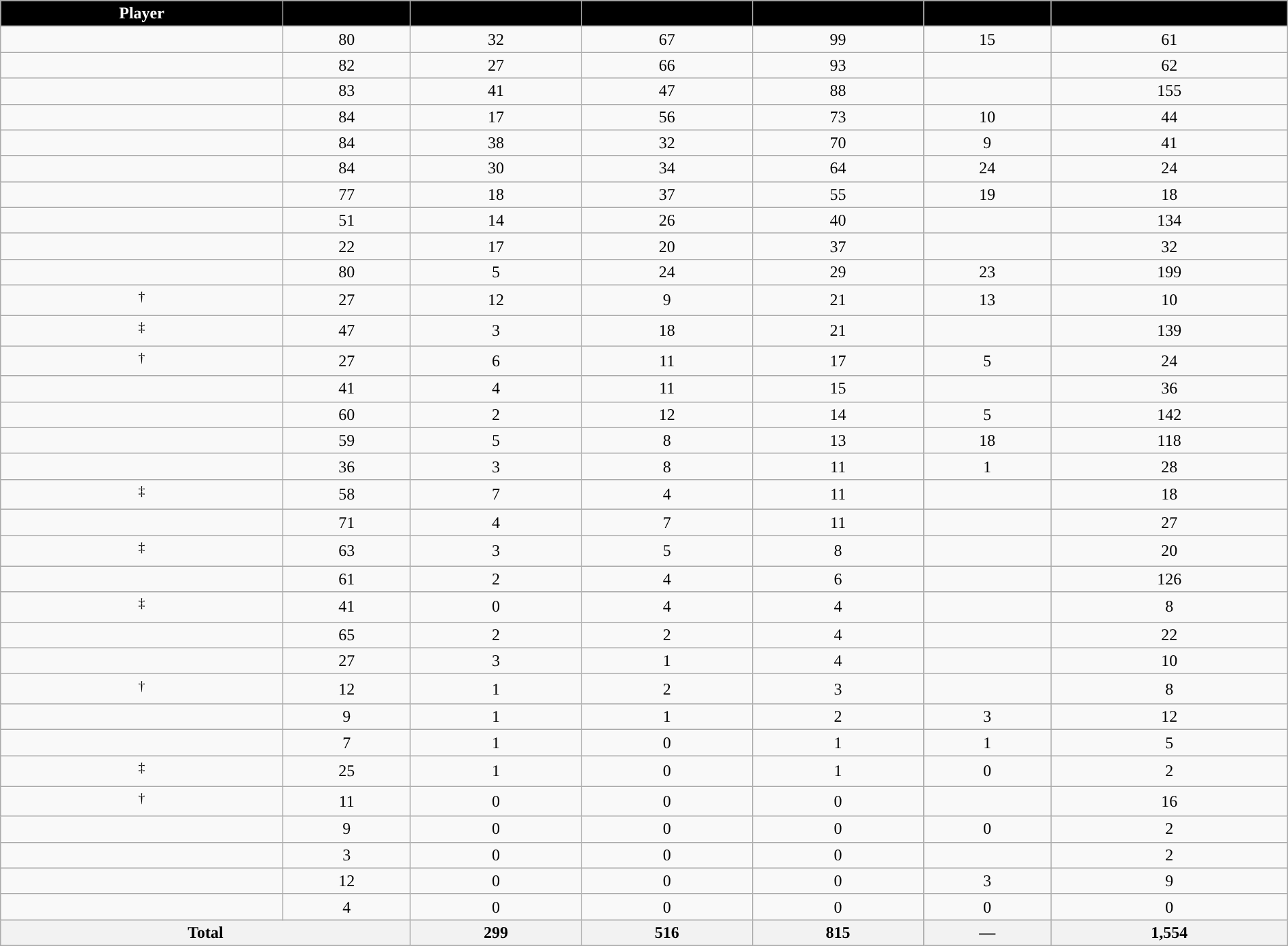<table class="wikitable sortable" style="width:100%; text-align:center;">
<tr align=center>
<th style="color:white; background:#000000; ">Player</th>
<th style="color:white; background:#000000; "></th>
<th style="color:white; background:#000000; "></th>
<th style="color:white; background:#000000; "></th>
<th style="color:white; background:#000000; "></th>
<th style="color:white; background:#000000; "></th>
<th style="color:white; background:#000000; "></th>
</tr>
<tr>
<td></td>
<td>80</td>
<td>32</td>
<td>67</td>
<td>99</td>
<td>15</td>
<td>61</td>
</tr>
<tr>
<td></td>
<td>82</td>
<td>27</td>
<td>66</td>
<td>93</td>
<td></td>
<td>62</td>
</tr>
<tr>
<td></td>
<td>83</td>
<td>41</td>
<td>47</td>
<td>88</td>
<td></td>
<td>155</td>
</tr>
<tr>
<td></td>
<td>84</td>
<td>17</td>
<td>56</td>
<td>73</td>
<td>10</td>
<td>44</td>
</tr>
<tr>
<td></td>
<td>84</td>
<td>38</td>
<td>32</td>
<td>70</td>
<td>9</td>
<td>41</td>
</tr>
<tr>
<td></td>
<td>84</td>
<td>30</td>
<td>34</td>
<td>64</td>
<td>24</td>
<td>24</td>
</tr>
<tr>
<td></td>
<td>77</td>
<td>18</td>
<td>37</td>
<td>55</td>
<td>19</td>
<td>18</td>
</tr>
<tr>
<td></td>
<td>51</td>
<td>14</td>
<td>26</td>
<td>40</td>
<td></td>
<td>134</td>
</tr>
<tr>
<td></td>
<td>22</td>
<td>17</td>
<td>20</td>
<td>37</td>
<td></td>
<td>32</td>
</tr>
<tr>
<td></td>
<td>80</td>
<td>5</td>
<td>24</td>
<td>29</td>
<td>23</td>
<td>199</td>
</tr>
<tr>
<td><sup>†</sup></td>
<td>27</td>
<td>12</td>
<td>9</td>
<td>21</td>
<td>13</td>
<td>10</td>
</tr>
<tr>
<td><sup>‡</sup></td>
<td>47</td>
<td>3</td>
<td>18</td>
<td>21</td>
<td></td>
<td>139</td>
</tr>
<tr>
<td><sup>†</sup></td>
<td>27</td>
<td>6</td>
<td>11</td>
<td>17</td>
<td>5</td>
<td>24</td>
</tr>
<tr>
<td></td>
<td>41</td>
<td>4</td>
<td>11</td>
<td>15</td>
<td></td>
<td>36</td>
</tr>
<tr>
<td></td>
<td>60</td>
<td>2</td>
<td>12</td>
<td>14</td>
<td>5</td>
<td>142</td>
</tr>
<tr>
<td></td>
<td>59</td>
<td>5</td>
<td>8</td>
<td>13</td>
<td>18</td>
<td>118</td>
</tr>
<tr>
<td></td>
<td>36</td>
<td>3</td>
<td>8</td>
<td>11</td>
<td>1</td>
<td>28</td>
</tr>
<tr>
<td><sup>‡</sup></td>
<td>58</td>
<td>7</td>
<td>4</td>
<td>11</td>
<td></td>
<td>18</td>
</tr>
<tr>
<td></td>
<td>71</td>
<td>4</td>
<td>7</td>
<td>11</td>
<td></td>
<td>27</td>
</tr>
<tr>
<td><sup>‡</sup></td>
<td>63</td>
<td>3</td>
<td>5</td>
<td>8</td>
<td></td>
<td>20</td>
</tr>
<tr>
<td></td>
<td>61</td>
<td>2</td>
<td>4</td>
<td>6</td>
<td></td>
<td>126</td>
</tr>
<tr>
<td><sup>‡</sup></td>
<td>41</td>
<td>0</td>
<td>4</td>
<td>4</td>
<td></td>
<td>8</td>
</tr>
<tr>
<td></td>
<td>65</td>
<td>2</td>
<td>2</td>
<td>4</td>
<td></td>
<td>22</td>
</tr>
<tr>
<td></td>
<td>27</td>
<td>3</td>
<td>1</td>
<td>4</td>
<td></td>
<td>10</td>
</tr>
<tr>
<td><sup>†</sup></td>
<td>12</td>
<td>1</td>
<td>2</td>
<td>3</td>
<td></td>
<td>8</td>
</tr>
<tr>
<td></td>
<td>9</td>
<td>1</td>
<td>1</td>
<td>2</td>
<td>3</td>
<td>12</td>
</tr>
<tr>
<td></td>
<td>7</td>
<td>1</td>
<td>0</td>
<td>1</td>
<td>1</td>
<td>5</td>
</tr>
<tr>
<td><sup>‡</sup></td>
<td>25</td>
<td>1</td>
<td>0</td>
<td>1</td>
<td>0</td>
<td>2</td>
</tr>
<tr>
<td><sup>†</sup></td>
<td>11</td>
<td>0</td>
<td>0</td>
<td>0</td>
<td></td>
<td>16</td>
</tr>
<tr>
<td></td>
<td>9</td>
<td>0</td>
<td>0</td>
<td>0</td>
<td>0</td>
<td>2</td>
</tr>
<tr>
<td></td>
<td>3</td>
<td>0</td>
<td>0</td>
<td>0</td>
<td></td>
<td>2</td>
</tr>
<tr>
<td></td>
<td>12</td>
<td>0</td>
<td>0</td>
<td>0</td>
<td>3</td>
<td>9</td>
</tr>
<tr>
<td></td>
<td>4</td>
<td>0</td>
<td>0</td>
<td>0</td>
<td>0</td>
<td>0</td>
</tr>
<tr class="sortbotom">
<th colspan=2>Total</th>
<th>299</th>
<th>516</th>
<th>815</th>
<th>—</th>
<th>1,554</th>
</tr>
</table>
